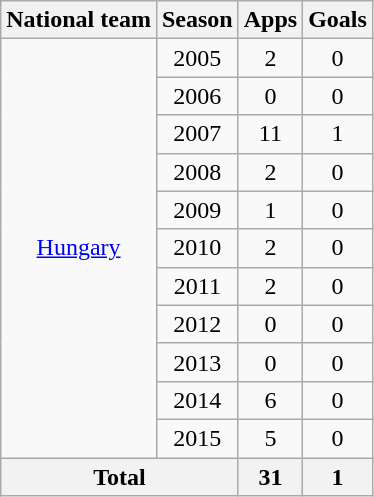<table class="wikitable" style="text-align: center;">
<tr>
<th>National team</th>
<th>Season</th>
<th>Apps</th>
<th>Goals</th>
</tr>
<tr>
<td rowspan="11" valign="center"><a href='#'>Hungary</a></td>
<td>2005</td>
<td>2</td>
<td>0</td>
</tr>
<tr>
<td>2006</td>
<td>0</td>
<td>0</td>
</tr>
<tr>
<td>2007</td>
<td>11</td>
<td>1</td>
</tr>
<tr>
<td>2008</td>
<td>2</td>
<td>0</td>
</tr>
<tr>
<td>2009</td>
<td>1</td>
<td>0</td>
</tr>
<tr>
<td>2010</td>
<td>2</td>
<td>0</td>
</tr>
<tr>
<td>2011</td>
<td>2</td>
<td>0</td>
</tr>
<tr>
<td>2012</td>
<td>0</td>
<td>0</td>
</tr>
<tr>
<td>2013</td>
<td>0</td>
<td>0</td>
</tr>
<tr>
<td>2014</td>
<td>6</td>
<td>0</td>
</tr>
<tr>
<td>2015</td>
<td>5</td>
<td>0</td>
</tr>
<tr>
<th colspan="2">Total</th>
<th>31</th>
<th>1</th>
</tr>
</table>
